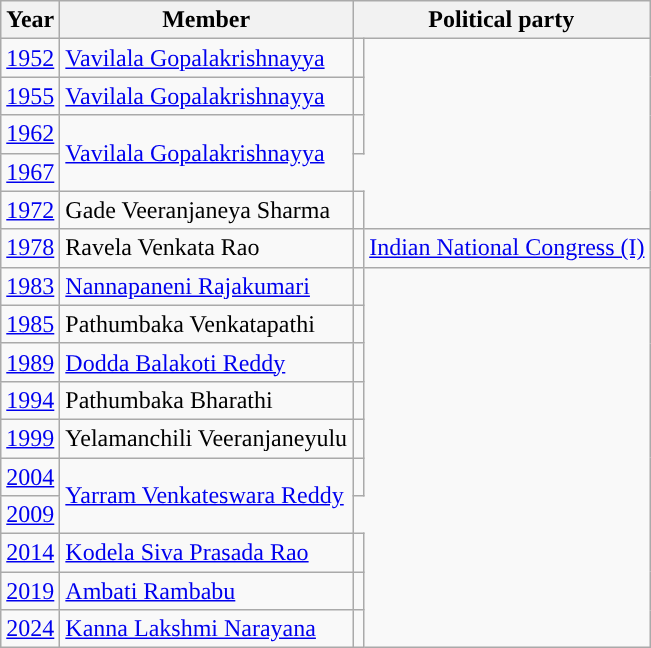<table class="wikitable sortable">
<tr>
<th>Year</th>
<th>Member</th>
<th colspan="2">Political party</th>
</tr>
<tr>
<td><a href='#'>1952</a></td>
<td><a href='#'>Vavilala Gopalakrishnayya</a></td>
<td></td>
</tr>
<tr>
<td><a href='#'>1955</a></td>
<td><a href='#'>Vavilala Gopalakrishnayya</a></td>
<td></td>
</tr>
<tr>
<td><a href='#'>1962</a></td>
<td rowspan=2><a href='#'>Vavilala Gopalakrishnayya</a></td>
<td></td>
</tr>
<tr>
<td><a href='#'>1967</a></td>
</tr>
<tr>
<td><a href='#'>1972</a></td>
<td>Gade Veeranjaneya Sharma</td>
<td></td>
</tr>
<tr>
<td><a href='#'>1978</a></td>
<td>Ravela Venkata Rao</td>
<td style="background-color: "></td>
<td><a href='#'>Indian National Congress (I)</a></td>
</tr>
<tr>
<td><a href='#'>1983</a></td>
<td><a href='#'>Nannapaneni Rajakumari</a></td>
<td></td>
</tr>
<tr>
<td><a href='#'>1985</a></td>
<td>Pathumbaka Venkatapathi</td>
<td></td>
</tr>
<tr>
<td><a href='#'>1989</a></td>
<td><a href='#'>Dodda Balakoti Reddy</a></td>
<td></td>
</tr>
<tr>
<td><a href='#'>1994</a></td>
<td>Pathumbaka Bharathi</td>
<td></td>
</tr>
<tr>
<td><a href='#'>1999</a></td>
<td>Yelamanchili Veeranjaneyulu</td>
<td></td>
</tr>
<tr>
<td><a href='#'>2004</a></td>
<td rowspan="2"><a href='#'>Yarram Venkateswara Reddy</a></td>
<td></td>
</tr>
<tr>
<td><a href='#'>2009</a></td>
</tr>
<tr>
<td><a href='#'>2014</a></td>
<td><a href='#'>Kodela Siva Prasada Rao</a></td>
<td></td>
</tr>
<tr>
<td><a href='#'>2019</a></td>
<td><a href='#'>Ambati Rambabu</a></td>
<td></td>
</tr>
<tr>
<td><a href='#'>2024</a></td>
<td><a href='#'>Kanna Lakshmi Narayana</a></td>
<td></td>
</tr>
</table>
